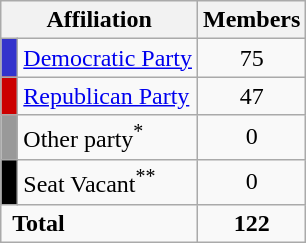<table class="wikitable">
<tr>
<th colspan=2>Affiliation</th>
<th>Members</th>
</tr>
<tr>
<td bgcolor="#3333CC"> </td>
<td><a href='#'>Democratic Party</a></td>
<td align=center>75</td>
</tr>
<tr>
<td bgcolor="#CC0000"> </td>
<td><a href='#'>Republican Party</a></td>
<td align=center>47</td>
</tr>
<tr>
<td bgcolor="#999999"> </td>
<td>Other party<sup>*</sup></td>
<td align=center>0</td>
</tr>
<tr>
<td bgcolor="black"> </td>
<td>Seat Vacant<sup>**</sup></td>
<td align=center>0</td>
</tr>
<tr>
<td colspan=2> <strong>Total</strong></td>
<td align=center><strong>122</strong></td>
</tr>
</table>
